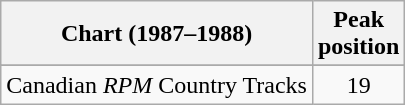<table class="wikitable sortable">
<tr>
<th align="left">Chart (1987–1988)</th>
<th align="center">Peak<br>position</th>
</tr>
<tr>
</tr>
<tr>
<td align="left">Canadian <em>RPM</em> Country Tracks</td>
<td align="center">19</td>
</tr>
</table>
